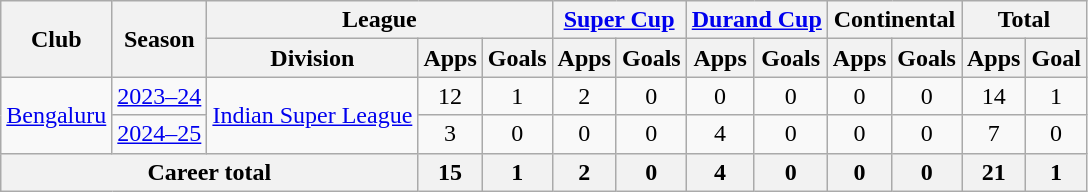<table class="wikitable" style="text-align:center">
<tr>
<th rowspan="2">Club</th>
<th rowspan="2">Season</th>
<th colspan="3">League</th>
<th colspan="2"><a href='#'>Super Cup</a></th>
<th colspan="2"><a href='#'>Durand Cup</a></th>
<th colspan="2">Continental</th>
<th colspan="2">Total</th>
</tr>
<tr>
<th>Division</th>
<th>Apps</th>
<th>Goals</th>
<th>Apps</th>
<th>Goals</th>
<th>Apps</th>
<th>Goals</th>
<th>Apps</th>
<th>Goals</th>
<th>Apps</th>
<th>Goal</th>
</tr>
<tr>
<td rowspan="2"><a href='#'>Bengaluru</a></td>
<td><a href='#'>2023–24</a></td>
<td rowspan="2"><a href='#'>Indian Super League</a></td>
<td>12</td>
<td>1</td>
<td>2</td>
<td>0</td>
<td>0</td>
<td>0</td>
<td>0</td>
<td>0</td>
<td>14</td>
<td>1</td>
</tr>
<tr>
<td><a href='#'>2024–25</a></td>
<td>3</td>
<td>0</td>
<td>0</td>
<td>0</td>
<td>4</td>
<td>0</td>
<td>0</td>
<td>0</td>
<td>7</td>
<td>0</td>
</tr>
<tr>
<th colspan="3">Career total</th>
<th>15</th>
<th>1</th>
<th>2</th>
<th>0</th>
<th>4</th>
<th>0</th>
<th>0</th>
<th>0</th>
<th>21</th>
<th>1</th>
</tr>
</table>
